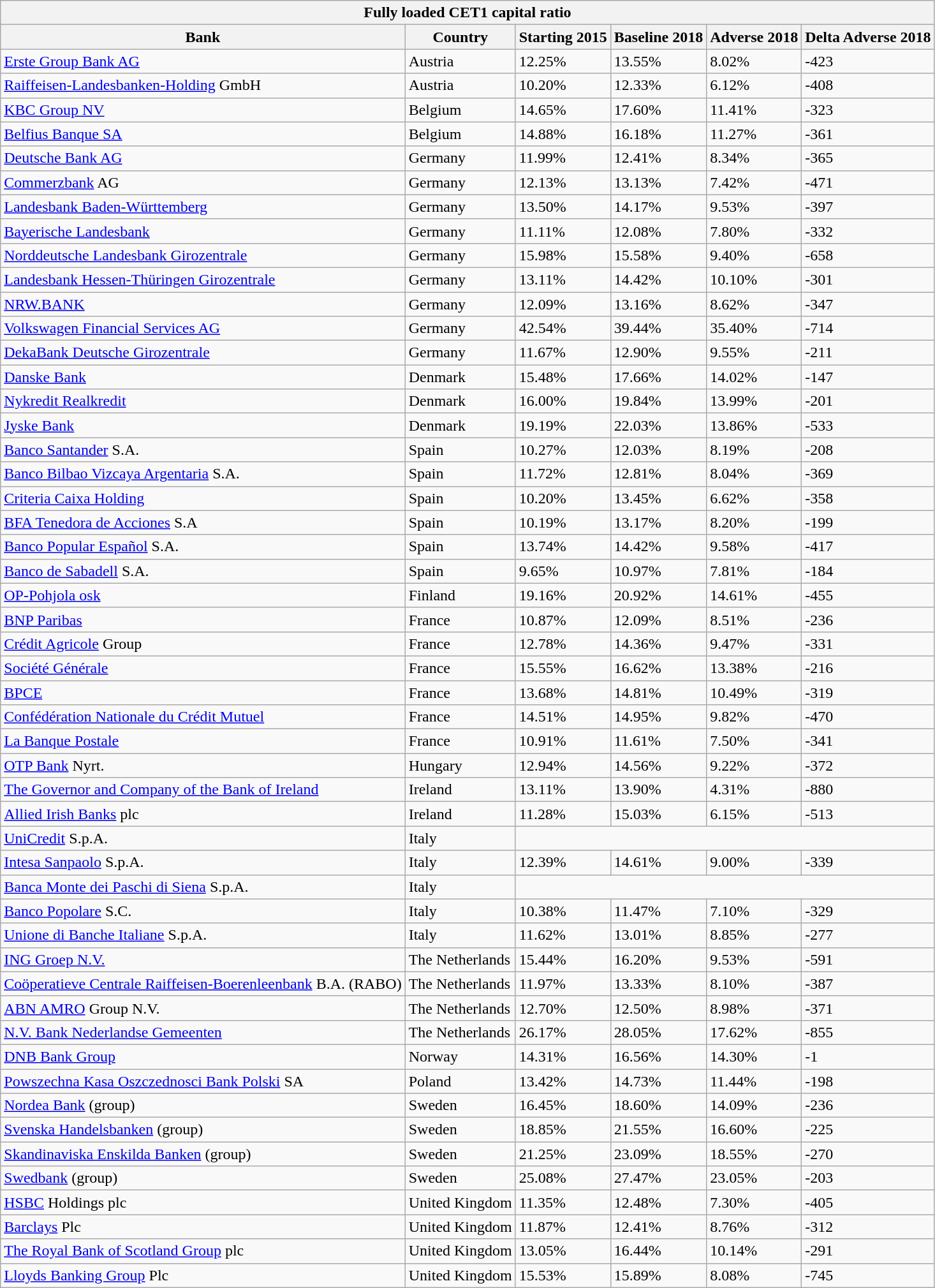<table class="wikitable sortable" style="text-align: left" id="banks">
<tr>
<th colspan="6" style="text-align: center;">Fully loaded CET1 capital ratio</th>
</tr>
<tr>
<th>Bank</th>
<th>Country</th>
<th>Starting 2015</th>
<th>Baseline 2018</th>
<th>Adverse 2018</th>
<th>Delta Adverse 2018</th>
</tr>
<tr>
<td><a href='#'>Erste Group Bank AG</a></td>
<td>Austria</td>
<td>12.25%</td>
<td>13.55%</td>
<td>8.02%</td>
<td>-423</td>
</tr>
<tr>
<td><a href='#'>Raiffeisen-Landesbanken-Holding</a> GmbH</td>
<td>Austria</td>
<td>10.20%</td>
<td>12.33%</td>
<td>6.12%</td>
<td>-408</td>
</tr>
<tr>
<td><a href='#'>KBC Group NV</a></td>
<td>Belgium</td>
<td>14.65%</td>
<td>17.60%</td>
<td>11.41%</td>
<td>-323</td>
</tr>
<tr>
<td><a href='#'>Belfius Banque SA</a></td>
<td>Belgium</td>
<td>14.88%</td>
<td>16.18%</td>
<td>11.27%</td>
<td>-361</td>
</tr>
<tr>
<td><a href='#'>Deutsche Bank AG</a></td>
<td>Germany</td>
<td>11.99%</td>
<td>12.41%</td>
<td>8.34%</td>
<td>-365</td>
</tr>
<tr>
<td><a href='#'>Commerzbank</a> AG</td>
<td>Germany</td>
<td>12.13%</td>
<td>13.13%</td>
<td>7.42%</td>
<td>-471</td>
</tr>
<tr>
<td><a href='#'>Landesbank Baden-Württemberg</a></td>
<td>Germany</td>
<td>13.50%</td>
<td>14.17%</td>
<td>9.53%</td>
<td>-397</td>
</tr>
<tr>
<td><a href='#'>Bayerische Landesbank</a></td>
<td>Germany</td>
<td>11.11%</td>
<td>12.08%</td>
<td>7.80%</td>
<td>-332</td>
</tr>
<tr>
<td><a href='#'>Norddeutsche Landesbank Girozentrale</a></td>
<td>Germany</td>
<td>15.98%</td>
<td>15.58%</td>
<td>9.40%</td>
<td>-658</td>
</tr>
<tr>
<td><a href='#'>Landesbank Hessen-Thüringen Girozentrale</a></td>
<td>Germany</td>
<td>13.11%</td>
<td>14.42%</td>
<td>10.10%</td>
<td>-301</td>
</tr>
<tr>
<td><a href='#'>NRW.BANK</a></td>
<td>Germany</td>
<td>12.09%</td>
<td>13.16%</td>
<td>8.62%</td>
<td>-347</td>
</tr>
<tr>
<td><a href='#'>Volkswagen Financial Services AG</a></td>
<td>Germany</td>
<td>42.54%</td>
<td>39.44%</td>
<td>35.40%</td>
<td>-714</td>
</tr>
<tr>
<td><a href='#'>DekaBank Deutsche Girozentrale</a></td>
<td>Germany</td>
<td>11.67%</td>
<td>12.90%</td>
<td>9.55%</td>
<td>-211</td>
</tr>
<tr>
<td><a href='#'>Danske Bank</a></td>
<td>Denmark</td>
<td>15.48%</td>
<td>17.66%</td>
<td>14.02%</td>
<td>-147</td>
</tr>
<tr>
<td><a href='#'>Nykredit Realkredit</a></td>
<td>Denmark</td>
<td>16.00%</td>
<td>19.84%</td>
<td>13.99%</td>
<td>-201</td>
</tr>
<tr>
<td><a href='#'>Jyske Bank</a></td>
<td>Denmark</td>
<td>19.19%</td>
<td>22.03%</td>
<td>13.86%</td>
<td>-533</td>
</tr>
<tr>
<td><a href='#'>Banco Santander</a> S.A.</td>
<td>Spain</td>
<td>10.27%</td>
<td>12.03%</td>
<td>8.19%</td>
<td>-208</td>
</tr>
<tr>
<td><a href='#'>Banco Bilbao Vizcaya Argentaria</a> S.A.</td>
<td>Spain</td>
<td>11.72%</td>
<td>12.81%</td>
<td>8.04%</td>
<td>-369</td>
</tr>
<tr>
<td><a href='#'>Criteria Caixa Holding</a></td>
<td>Spain</td>
<td>10.20%</td>
<td>13.45%</td>
<td>6.62%</td>
<td>-358</td>
</tr>
<tr>
<td><a href='#'>BFA Tenedora de Acciones</a> S.A</td>
<td>Spain</td>
<td>10.19%</td>
<td>13.17%</td>
<td>8.20%</td>
<td>-199</td>
</tr>
<tr>
<td><a href='#'>Banco Popular Español</a> S.A.</td>
<td>Spain</td>
<td>13.74%</td>
<td>14.42%</td>
<td>9.58%</td>
<td>-417</td>
</tr>
<tr>
<td><a href='#'>Banco de Sabadell</a> S.A.</td>
<td>Spain</td>
<td>9.65%</td>
<td>10.97%</td>
<td>7.81%</td>
<td>-184</td>
</tr>
<tr>
<td><a href='#'>OP-Pohjola osk</a></td>
<td>Finland</td>
<td>19.16%</td>
<td>20.92%</td>
<td>14.61%</td>
<td>-455</td>
</tr>
<tr>
<td><a href='#'>BNP Paribas</a></td>
<td>France</td>
<td>10.87%</td>
<td>12.09%</td>
<td>8.51%</td>
<td>-236</td>
</tr>
<tr>
<td><a href='#'>Crédit Agricole</a> Group</td>
<td>France</td>
<td>12.78%</td>
<td>14.36%</td>
<td>9.47%</td>
<td>-331</td>
</tr>
<tr>
<td><a href='#'>Société Générale</a></td>
<td>France</td>
<td>15.55%</td>
<td>16.62%</td>
<td>13.38%</td>
<td>-216</td>
</tr>
<tr>
<td><a href='#'>BPCE</a></td>
<td>France</td>
<td>13.68%</td>
<td>14.81%</td>
<td>10.49%</td>
<td>-319</td>
</tr>
<tr>
<td><a href='#'>Confédération Nationale du Crédit Mutuel</a></td>
<td>France</td>
<td>14.51%</td>
<td>14.95%</td>
<td>9.82%</td>
<td>-470</td>
</tr>
<tr>
<td><a href='#'>La Banque Postale</a></td>
<td>France</td>
<td>10.91%</td>
<td>11.61%</td>
<td>7.50%</td>
<td>-341</td>
</tr>
<tr>
<td><a href='#'>OTP Bank</a> Nyrt.</td>
<td>Hungary</td>
<td>12.94%</td>
<td>14.56%</td>
<td>9.22%</td>
<td>-372</td>
</tr>
<tr>
<td><a href='#'>The Governor and Company of the Bank of Ireland</a></td>
<td>Ireland</td>
<td>13.11%</td>
<td>13.90%</td>
<td>4.31%</td>
<td>-880</td>
</tr>
<tr>
<td><a href='#'>Allied Irish Banks</a> plc</td>
<td>Ireland</td>
<td>11.28%</td>
<td>15.03%</td>
<td>6.15%</td>
<td>-513</td>
</tr>
<tr>
<td><a href='#'>UniCredit</a> S.p.A.</td>
<td>Italy</td>
</tr>
<tr>
<td><a href='#'>Intesa Sanpaolo</a> S.p.A.</td>
<td>Italy</td>
<td>12.39%</td>
<td>14.61%</td>
<td>9.00%</td>
<td>-339</td>
</tr>
<tr>
<td><a href='#'>Banca Monte dei Paschi di Siena</a> S.p.A.</td>
<td>Italy</td>
</tr>
<tr>
<td><a href='#'>Banco Popolare</a> S.C.</td>
<td>Italy</td>
<td>10.38%</td>
<td>11.47%</td>
<td>7.10%</td>
<td>-329</td>
</tr>
<tr>
<td><a href='#'>Unione di Banche Italiane</a> S.p.A.</td>
<td>Italy</td>
<td>11.62%</td>
<td>13.01%</td>
<td>8.85%</td>
<td>-277</td>
</tr>
<tr>
<td><a href='#'>ING Groep N.V.</a></td>
<td>The Netherlands</td>
<td>15.44%</td>
<td>16.20%</td>
<td>9.53%</td>
<td>-591</td>
</tr>
<tr>
<td><a href='#'>Coöperatieve Centrale Raiffeisen-Boerenleenbank</a> B.A. (RABO)</td>
<td>The Netherlands</td>
<td>11.97%</td>
<td>13.33%</td>
<td>8.10%</td>
<td>-387</td>
</tr>
<tr>
<td><a href='#'>ABN AMRO</a> Group N.V.</td>
<td>The Netherlands</td>
<td>12.70%</td>
<td>12.50%</td>
<td>8.98%</td>
<td>-371</td>
</tr>
<tr>
<td><a href='#'>N.V. Bank Nederlandse Gemeenten</a></td>
<td>The Netherlands</td>
<td>26.17%</td>
<td>28.05%</td>
<td>17.62%</td>
<td>-855</td>
</tr>
<tr>
<td><a href='#'>DNB Bank Group</a></td>
<td>Norway</td>
<td>14.31%</td>
<td>16.56%</td>
<td>14.30%</td>
<td>-1</td>
</tr>
<tr>
<td><a href='#'>Powszechna Kasa Oszczednosci Bank Polski</a> SA</td>
<td>Poland</td>
<td>13.42%</td>
<td>14.73%</td>
<td>11.44%</td>
<td>-198</td>
</tr>
<tr>
<td><a href='#'>Nordea Bank</a> (group)</td>
<td>Sweden</td>
<td>16.45%</td>
<td>18.60%</td>
<td>14.09%</td>
<td>-236</td>
</tr>
<tr>
<td><a href='#'>Svenska Handelsbanken</a> (group)</td>
<td>Sweden</td>
<td>18.85%</td>
<td>21.55%</td>
<td>16.60%</td>
<td>-225</td>
</tr>
<tr>
<td><a href='#'>Skandinaviska Enskilda Banken</a> (group)</td>
<td>Sweden</td>
<td>21.25%</td>
<td>23.09%</td>
<td>18.55%</td>
<td>-270</td>
</tr>
<tr>
<td><a href='#'>Swedbank</a> (group)</td>
<td>Sweden</td>
<td>25.08%</td>
<td>27.47%</td>
<td>23.05%</td>
<td>-203</td>
</tr>
<tr>
<td><a href='#'>HSBC</a> Holdings plc</td>
<td>United Kingdom</td>
<td>11.35%</td>
<td>12.48%</td>
<td>7.30%</td>
<td>-405</td>
</tr>
<tr>
<td><a href='#'>Barclays</a> Plc</td>
<td>United Kingdom</td>
<td>11.87%</td>
<td>12.41%</td>
<td>8.76%</td>
<td>-312</td>
</tr>
<tr>
<td><a href='#'>The Royal Bank of Scotland Group</a> plc</td>
<td>United Kingdom</td>
<td>13.05%</td>
<td>16.44%</td>
<td>10.14%</td>
<td>-291</td>
</tr>
<tr>
<td><a href='#'>Lloyds Banking Group</a> Plc</td>
<td>United Kingdom</td>
<td>15.53%</td>
<td>15.89%</td>
<td>8.08%</td>
<td>-745</td>
</tr>
</table>
